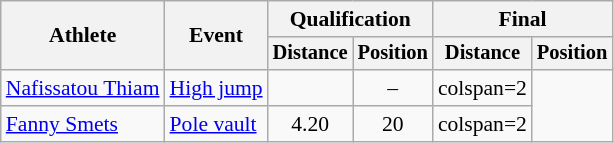<table class=wikitable style=font-size:90%>
<tr>
<th rowspan=2>Athlete</th>
<th rowspan=2>Event</th>
<th colspan=2>Qualification</th>
<th colspan=2>Final</th>
</tr>
<tr style=font-size:95%>
<th>Distance</th>
<th>Position</th>
<th>Distance</th>
<th>Position</th>
</tr>
<tr align=center>
<td align=left><a href='#'>Nafissatou Thiam</a></td>
<td align=left><a href='#'>High jump</a></td>
<td></td>
<td>–</td>
<td>colspan=2 </td>
</tr>
<tr align=center>
<td align=left><a href='#'>Fanny Smets</a></td>
<td align=left><a href='#'>Pole vault</a></td>
<td>4.20</td>
<td>20</td>
<td>colspan=2 </td>
</tr>
</table>
